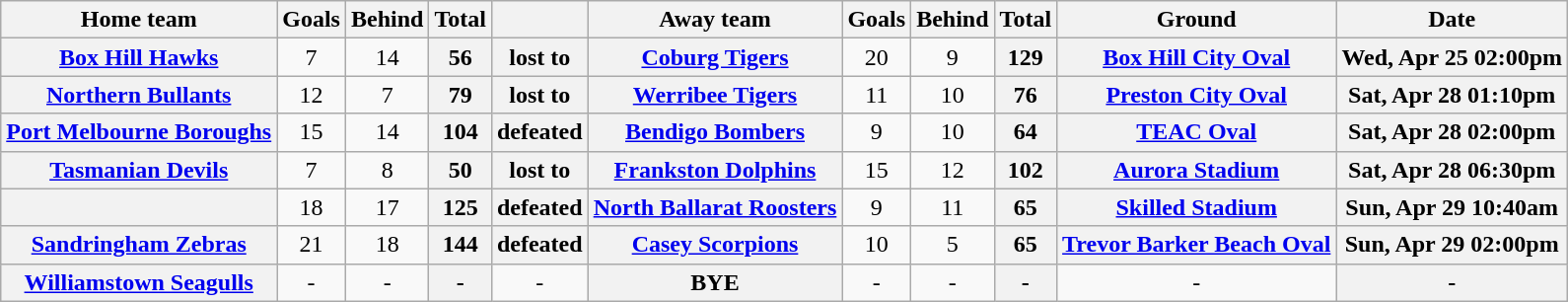<table class="wikitable">
<tr>
<th align=center>Home team</th>
<th align=center>Goals</th>
<th align=center>Behind</th>
<th align=center>Total</th>
<th align=center></th>
<th align=center>Away team</th>
<th align=center>Goals</th>
<th align=center>Behind</th>
<th align=center>Total</th>
<th align=center>Ground</th>
<th align=center>Date</th>
</tr>
<tr>
<th align=center><a href='#'>Box Hill Hawks</a></th>
<td align=center>7</td>
<td align=center>14</td>
<th align=center>56</th>
<th align=center>lost to</th>
<th align=center><a href='#'>Coburg Tigers</a></th>
<td align=center>20</td>
<td align=center>9</td>
<th align=center>129</th>
<th align=center><a href='#'>Box Hill City Oval</a></th>
<th align=center>Wed, Apr 25 02:00pm</th>
</tr>
<tr>
<th align=center><a href='#'>Northern Bullants</a></th>
<td align=center>12</td>
<td align=center>7</td>
<th align=center>79</th>
<th align=center>lost to</th>
<th align=center><a href='#'>Werribee Tigers</a></th>
<td align=center>11</td>
<td align=center>10</td>
<th align=center>76</th>
<th align=center><a href='#'>Preston City Oval</a></th>
<th align=center>Sat, Apr 28 01:10pm</th>
</tr>
<tr>
<th align=center><a href='#'>Port Melbourne Boroughs</a></th>
<td align=center>15</td>
<td align=center>14</td>
<th align=center>104</th>
<th align=center>defeated</th>
<th align=center><a href='#'>Bendigo Bombers</a></th>
<td align=center>9</td>
<td align=center>10</td>
<th align=center>64</th>
<th align=center><a href='#'>TEAC Oval</a></th>
<th align=center>Sat, Apr 28 02:00pm</th>
</tr>
<tr>
<th align=center><a href='#'>Tasmanian Devils</a></th>
<td align=center>7</td>
<td align=center>8</td>
<th align=center>50</th>
<th align=center>lost to</th>
<th align=center><a href='#'>Frankston Dolphins</a></th>
<td align=center>15</td>
<td align=center>12</td>
<th align=center>102</th>
<th align=center><a href='#'>Aurora Stadium</a></th>
<th align=center>Sat, Apr 28 06:30pm</th>
</tr>
<tr>
<th align=center></th>
<td align=center>18</td>
<td align=center>17</td>
<th align=center>125</th>
<th align=center>defeated</th>
<th align=center><a href='#'>North Ballarat Roosters</a></th>
<td align=center>9</td>
<td align=center>11</td>
<th align=center>65</th>
<th align=center><a href='#'>Skilled Stadium</a></th>
<th align=center>Sun, Apr 29 10:40am</th>
</tr>
<tr>
<th align=center><a href='#'>Sandringham Zebras</a></th>
<td align=center>21</td>
<td align=center>18</td>
<th align=center>144</th>
<th align=center>defeated</th>
<th align=center><a href='#'>Casey Scorpions</a></th>
<td align=center>10</td>
<td align=center>5</td>
<th align=center>65</th>
<th align=center><a href='#'>Trevor Barker Beach Oval</a></th>
<th align=center>Sun, Apr 29 02:00pm</th>
</tr>
<tr>
<th align=center><a href='#'>Williamstown Seagulls</a></th>
<td align=center>-</td>
<td align=center>-</td>
<th align=center>-</th>
<td align=center>-</td>
<th align=center>BYE</th>
<td align=center>-</td>
<td align=center>-</td>
<th align=center>-</th>
<td align=center>-</td>
<th align=center>-</th>
</tr>
</table>
